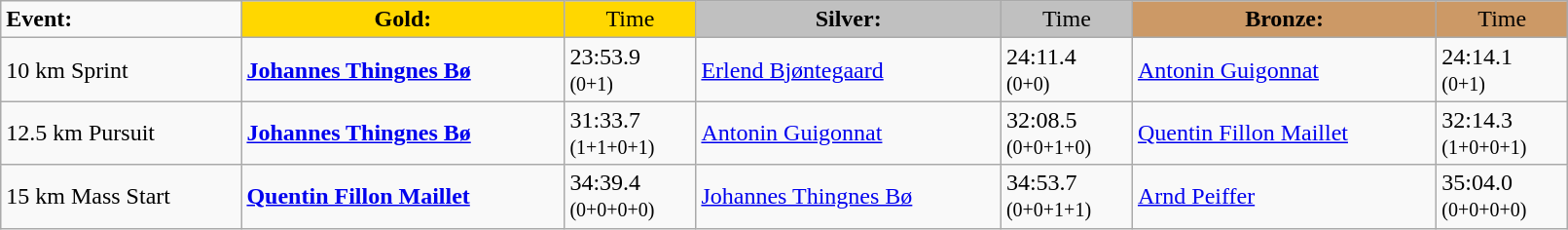<table class="wikitable" width=85%>
<tr>
<td><strong>Event:</strong></td>
<td style="text-align:center;background-color:gold;"><strong>Gold:</strong></td>
<td style="text-align:center;background-color:gold;">Time</td>
<td style="text-align:center;background-color:silver;"><strong>Silver:</strong></td>
<td style="text-align:center;background-color:silver;">Time</td>
<td style="text-align:center;background-color:#CC9966;"><strong>Bronze:</strong></td>
<td style="text-align:center;background-color:#CC9966;">Time</td>
</tr>
<tr>
<td>10 km Sprint</td>
<td><strong><a href='#'>Johannes Thingnes Bø</a></strong><br><small></small></td>
<td>23:53.9<br><small>(0+1)</small></td>
<td><a href='#'>Erlend Bjøntegaard</a><br><small></small></td>
<td>24:11.4<br><small>(0+0)</small></td>
<td><a href='#'>Antonin Guigonnat</a><br><small></small></td>
<td>24:14.1<br><small>(0+1)</small></td>
</tr>
<tr>
<td>12.5 km Pursuit</td>
<td><strong><a href='#'>Johannes Thingnes Bø</a></strong><br><small></small></td>
<td>31:33.7<br><small>(1+1+0+1)</small></td>
<td><a href='#'>Antonin Guigonnat</a><br><small></small></td>
<td>32:08.5<br><small>(0+0+1+0)</small></td>
<td><a href='#'>Quentin Fillon Maillet</a><br><small></small></td>
<td>32:14.3<br><small>(1+0+0+1)</small></td>
</tr>
<tr>
<td>15 km Mass Start</td>
<td><strong><a href='#'>Quentin Fillon Maillet</a></strong><br><small></small></td>
<td>34:39.4<br><small>(0+0+0+0)</small></td>
<td><a href='#'>Johannes Thingnes Bø</a><br><small></small></td>
<td>34:53.7<br><small>(0+0+1+1)</small></td>
<td><a href='#'>Arnd Peiffer</a><br><small></small></td>
<td>35:04.0<br><small>(0+0+0+0)</small></td>
</tr>
</table>
